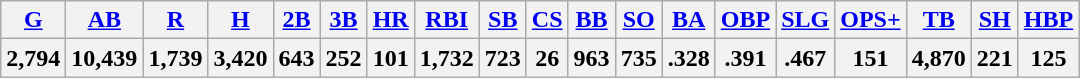<table class="wikitable" style="text-align:center;">
<tr>
<th><a href='#'>G</a></th>
<th><a href='#'>AB</a></th>
<th><a href='#'>R</a></th>
<th><a href='#'>H</a></th>
<th><a href='#'>2B</a></th>
<th><a href='#'>3B</a></th>
<th><a href='#'>HR</a></th>
<th><a href='#'>RBI</a></th>
<th><a href='#'>SB</a></th>
<th><a href='#'>CS</a></th>
<th><a href='#'>BB</a></th>
<th><a href='#'>SO</a></th>
<th><a href='#'>BA</a></th>
<th><a href='#'>OBP</a></th>
<th><a href='#'>SLG</a></th>
<th><a href='#'>OPS+</a></th>
<th><a href='#'>TB</a></th>
<th><a href='#'>SH</a></th>
<th><a href='#'>HBP</a></th>
</tr>
<tr>
<th>2,794</th>
<th>10,439</th>
<th>1,739</th>
<th>3,420</th>
<th>643</th>
<th>252</th>
<th>101</th>
<th>1,732</th>
<th>723</th>
<th>26</th>
<th>963</th>
<th>735</th>
<th>.328</th>
<th>.391</th>
<th>.467</th>
<th>151</th>
<th>4,870</th>
<th>221</th>
<th>125</th>
</tr>
</table>
